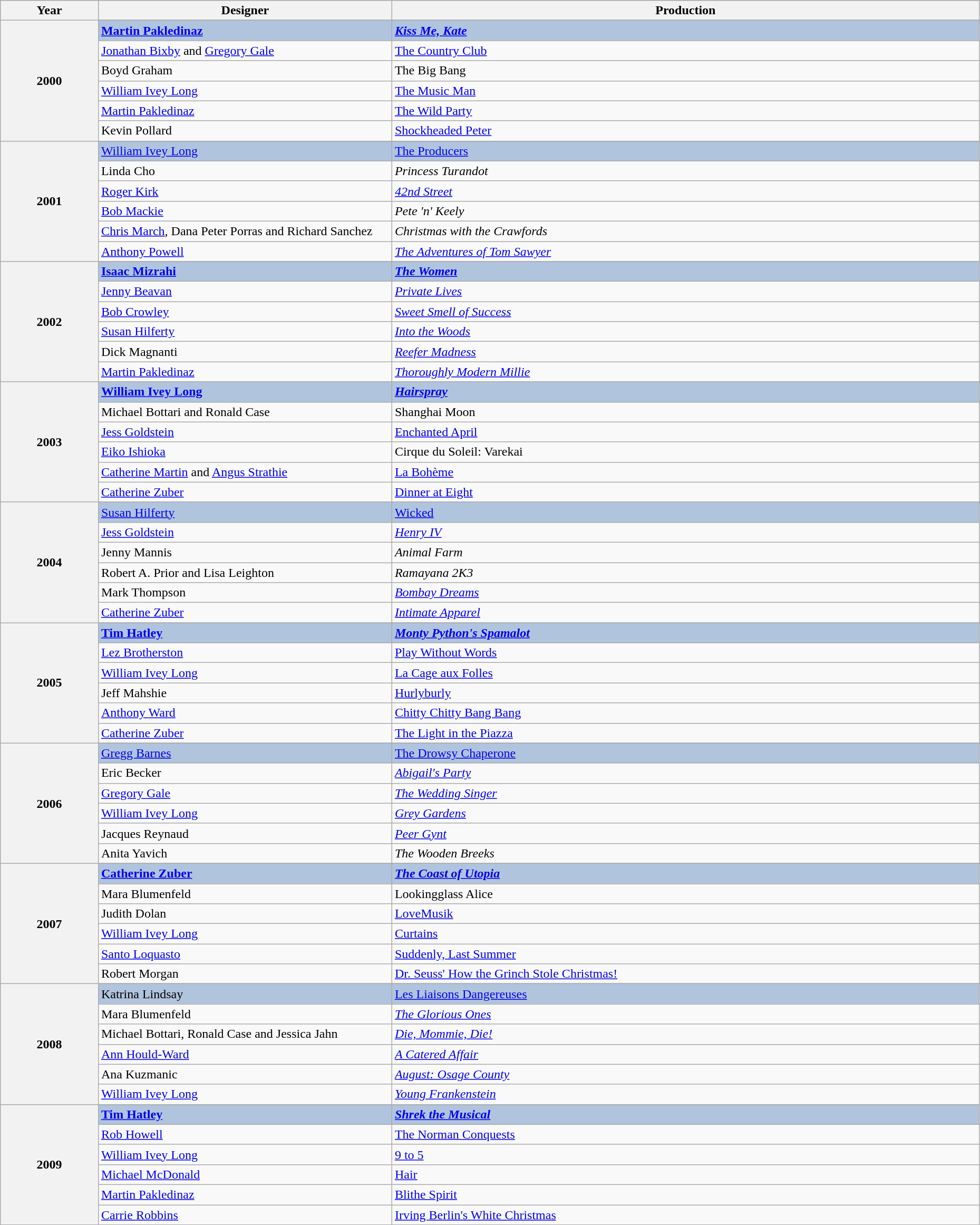<table class="wikitable" style="width:98%;">
<tr style="background:#bebebe;">
<th style="width:10%;">Year</th>
<th style="width:30%;">Designer</th>
<th style="width:60%;">Production</th>
</tr>
<tr>
<th rowspan="7">2000</th>
</tr>
<tr style="background:#B0C4DE">
<td><strong><a href='#'>Martin Pakledinaz</a></strong></td>
<td><strong><em><a href='#'>Kiss Me, Kate</a><em> <strong></td>
</tr>
<tr>
<td><a href='#'>Jonathan Bixby</a> and <a href='#'>Gregory Gale</a></td>
<td></em><a href='#'>The Country Club</a><em></td>
</tr>
<tr>
<td>Boyd Graham</td>
<td></em>The Big Bang<em></td>
</tr>
<tr>
<td><a href='#'>William Ivey Long</a></td>
<td></em><a href='#'>The Music Man</a><em></td>
</tr>
<tr>
<td><a href='#'>Martin Pakledinaz</a></td>
<td></em><a href='#'>The Wild Party</a><em></td>
</tr>
<tr>
<td>Kevin Pollard</td>
<td></em><a href='#'>Shockheaded Peter</a><em></td>
</tr>
<tr>
<th rowspan="7">2001</th>
</tr>
<tr style="background:#B0C4DE">
<td></strong><a href='#'>William Ivey Long</a><strong></td>
<td></em></strong><a href='#'>The Producers</a></em> </strong></td>
</tr>
<tr>
<td>Linda Cho</td>
<td><em>Princess Turandot</em></td>
</tr>
<tr>
<td><a href='#'>Roger Kirk</a></td>
<td><em><a href='#'>42nd Street</a></em></td>
</tr>
<tr>
<td><a href='#'>Bob Mackie</a></td>
<td><em>Pete 'n' Keely</em></td>
</tr>
<tr>
<td><a href='#'>Chris March</a>, Dana Peter Porras and Richard Sanchez</td>
<td><em>Christmas with the Crawfords</em></td>
</tr>
<tr>
<td><a href='#'>Anthony Powell</a></td>
<td><em><a href='#'>The Adventures of Tom Sawyer</a></em></td>
</tr>
<tr>
<th rowspan="7">2002</th>
</tr>
<tr style="background:#B0C4DE">
<td><strong><a href='#'>Isaac Mizrahi</a></strong></td>
<td><strong><em><a href='#'>The Women</a></em></strong></td>
</tr>
<tr>
<td><a href='#'>Jenny Beavan</a></td>
<td><em><a href='#'>Private Lives</a></em></td>
</tr>
<tr>
<td><a href='#'>Bob Crowley</a></td>
<td><em><a href='#'>Sweet Smell of Success</a></em></td>
</tr>
<tr>
<td><a href='#'>Susan Hilferty</a></td>
<td><em><a href='#'>Into the Woods</a></em></td>
</tr>
<tr>
<td>Dick Magnanti</td>
<td><em><a href='#'>Reefer Madness</a></em></td>
</tr>
<tr>
<td><a href='#'>Martin Pakledinaz</a></td>
<td><em><a href='#'>Thoroughly Modern Millie</a></em></td>
</tr>
<tr>
<th rowspan="7">2003</th>
</tr>
<tr style="background:#B0C4DE">
<td><strong><a href='#'>William Ivey Long</a></strong></td>
<td><strong><em><a href='#'>Hairspray</a><em> <strong></td>
</tr>
<tr>
<td>Michael Bottari and Ronald Case</td>
<td></em>Shanghai Moon<em></td>
</tr>
<tr>
<td><a href='#'>Jess Goldstein</a></td>
<td></em><a href='#'>Enchanted April</a><em></td>
</tr>
<tr>
<td><a href='#'>Eiko Ishioka</a></td>
<td></em>Cirque du Soleil: Varekai<em></td>
</tr>
<tr>
<td><a href='#'>Catherine Martin</a> and <a href='#'>Angus Strathie</a></td>
<td></em><a href='#'>La Bohème</a><em></td>
</tr>
<tr>
<td><a href='#'>Catherine Zuber</a></td>
<td></em><a href='#'>Dinner at Eight</a><em></td>
</tr>
<tr>
<th rowspan="7">2004</th>
</tr>
<tr style="background:#B0C4DE">
<td></strong><a href='#'>Susan Hilferty</a><strong></td>
<td></em></strong><a href='#'>Wicked</a></em> </strong></td>
</tr>
<tr>
<td><a href='#'>Jess Goldstein</a></td>
<td><em><a href='#'>Henry IV</a></em></td>
</tr>
<tr>
<td>Jenny Mannis</td>
<td><em>Animal Farm</em></td>
</tr>
<tr>
<td>Robert A. Prior and Lisa Leighton</td>
<td><em>Ramayana 2K3</em></td>
</tr>
<tr>
<td>Mark Thompson</td>
<td><em><a href='#'>Bombay Dreams</a></em></td>
</tr>
<tr>
<td><a href='#'>Catherine Zuber</a></td>
<td><em><a href='#'>Intimate Apparel</a></em></td>
</tr>
<tr>
<th rowspan="7">2005</th>
</tr>
<tr style="background:#B0C4DE">
<td><strong><a href='#'>Tim Hatley</a></strong></td>
<td><strong><em><a href='#'>Monty Python's Spamalot</a><em> <strong></td>
</tr>
<tr>
<td><a href='#'>Lez Brotherston</a></td>
<td></em><a href='#'>Play Without Words</a><em></td>
</tr>
<tr>
<td><a href='#'>William Ivey Long</a></td>
<td></em><a href='#'>La Cage aux Folles</a><em></td>
</tr>
<tr>
<td>Jeff Mahshie</td>
<td></em><a href='#'>Hurlyburly</a><em></td>
</tr>
<tr>
<td><a href='#'>Anthony Ward</a></td>
<td></em><a href='#'>Chitty Chitty Bang Bang</a><em></td>
</tr>
<tr>
<td><a href='#'>Catherine Zuber</a></td>
<td></em><a href='#'>The Light in the Piazza</a><em></td>
</tr>
<tr>
<th rowspan="7">2006</th>
</tr>
<tr style="background:#B0C4DE">
<td></strong><a href='#'>Gregg Barnes</a><strong></td>
<td></em></strong><a href='#'>The Drowsy Chaperone</a></em> </strong></td>
</tr>
<tr>
<td>Eric Becker</td>
<td><em><a href='#'>Abigail's Party</a></em></td>
</tr>
<tr>
<td><a href='#'>Gregory Gale</a></td>
<td><em><a href='#'>The Wedding Singer</a></em></td>
</tr>
<tr>
<td><a href='#'>William Ivey Long</a></td>
<td><em><a href='#'>Grey Gardens</a></em></td>
</tr>
<tr>
<td>Jacques Reynaud</td>
<td><em><a href='#'>Peer Gynt</a></em></td>
</tr>
<tr>
<td>Anita Yavich</td>
<td><em>The Wooden Breeks</em></td>
</tr>
<tr>
<th rowspan="7">2007</th>
</tr>
<tr style="background:#B0C4DE">
<td><strong><a href='#'>Catherine Zuber</a></strong></td>
<td><strong><em><a href='#'>The Coast of Utopia</a><em> <strong></td>
</tr>
<tr>
<td>Mara Blumenfeld</td>
<td></em>Lookingglass Alice<em></td>
</tr>
<tr>
<td>Judith Dolan</td>
<td></em><a href='#'>LoveMusik</a><em></td>
</tr>
<tr>
<td><a href='#'>William Ivey Long</a></td>
<td></em><a href='#'>Curtains</a><em></td>
</tr>
<tr>
<td><a href='#'>Santo Loquasto</a></td>
<td></em><a href='#'>Suddenly, Last Summer</a><em></td>
</tr>
<tr>
<td>Robert Morgan</td>
<td></em><a href='#'>Dr. Seuss' How the Grinch Stole Christmas!</a><em></td>
</tr>
<tr>
<th rowspan="7">2008</th>
</tr>
<tr style="background:#B0C4DE">
<td></strong>Katrina Lindsay<strong></td>
<td></em></strong><a href='#'>Les Liaisons Dangereuses</a></em> </strong></td>
</tr>
<tr>
<td>Mara Blumenfeld</td>
<td><em><a href='#'>The Glorious Ones</a></em></td>
</tr>
<tr>
<td>Michael Bottari, Ronald Case and Jessica Jahn</td>
<td><em><a href='#'>Die, Mommie, Die!</a></em></td>
</tr>
<tr>
<td><a href='#'>Ann Hould-Ward</a></td>
<td><em><a href='#'>A Catered Affair</a></em></td>
</tr>
<tr>
<td>Ana Kuzmanic</td>
<td><em><a href='#'>August: Osage County</a></em></td>
</tr>
<tr>
<td><a href='#'>William Ivey Long</a></td>
<td><em><a href='#'>Young Frankenstein</a></em></td>
</tr>
<tr>
<th rowspan="7">2009</th>
</tr>
<tr style="background:#B0C4DE">
<td><strong><a href='#'>Tim Hatley</a></strong></td>
<td><strong><em><a href='#'>Shrek the Musical</a><em> <strong></td>
</tr>
<tr>
<td><a href='#'>Rob Howell</a></td>
<td></em><a href='#'>The Norman Conquests</a><em></td>
</tr>
<tr>
<td><a href='#'>William Ivey Long</a></td>
<td></em><a href='#'>9 to 5</a><em></td>
</tr>
<tr>
<td><a href='#'>Michael McDonald</a></td>
<td></em><a href='#'>Hair</a><em></td>
</tr>
<tr>
<td><a href='#'>Martin Pakledinaz</a></td>
<td></em><a href='#'>Blithe Spirit</a><em></td>
</tr>
<tr>
<td><a href='#'>Carrie Robbins</a></td>
<td></em><a href='#'>Irving Berlin's White Christmas</a><em></td>
</tr>
</table>
